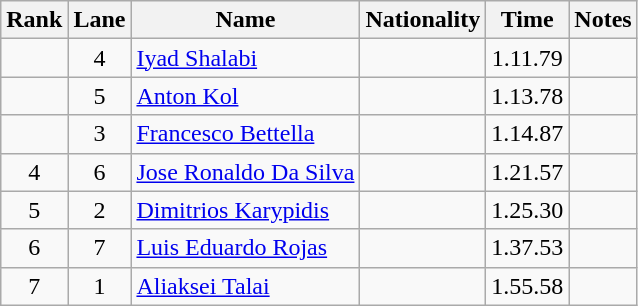<table class="wikitable sortable" style="text-align:center">
<tr>
<th>Rank</th>
<th>Lane</th>
<th>Name</th>
<th>Nationality</th>
<th>Time</th>
<th>Notes</th>
</tr>
<tr>
<td></td>
<td>4</td>
<td align=left><a href='#'>Iyad Shalabi</a></td>
<td align=left></td>
<td>1.11.79</td>
<td></td>
</tr>
<tr>
<td></td>
<td>5</td>
<td align=left><a href='#'>Anton Kol</a></td>
<td align=left></td>
<td>1.13.78</td>
<td></td>
</tr>
<tr>
<td></td>
<td>3</td>
<td align=left><a href='#'>Francesco Bettella</a></td>
<td align=left></td>
<td>1.14.87</td>
<td></td>
</tr>
<tr>
<td>4</td>
<td>6</td>
<td align=left><a href='#'>Jose Ronaldo Da Silva</a></td>
<td align=left></td>
<td>1.21.57</td>
<td><strong></strong></td>
</tr>
<tr>
<td>5</td>
<td>2</td>
<td align=left><a href='#'>Dimitrios Karypidis</a></td>
<td align=left></td>
<td>1.25.30</td>
<td></td>
</tr>
<tr>
<td>6</td>
<td>7</td>
<td align=left><a href='#'>Luis Eduardo Rojas</a></td>
<td align=left></td>
<td>1.37.53</td>
<td></td>
</tr>
<tr>
<td>7</td>
<td>1</td>
<td align=left><a href='#'>Aliaksei Talai</a></td>
<td align=left></td>
<td>1.55.58</td>
<td></td>
</tr>
</table>
